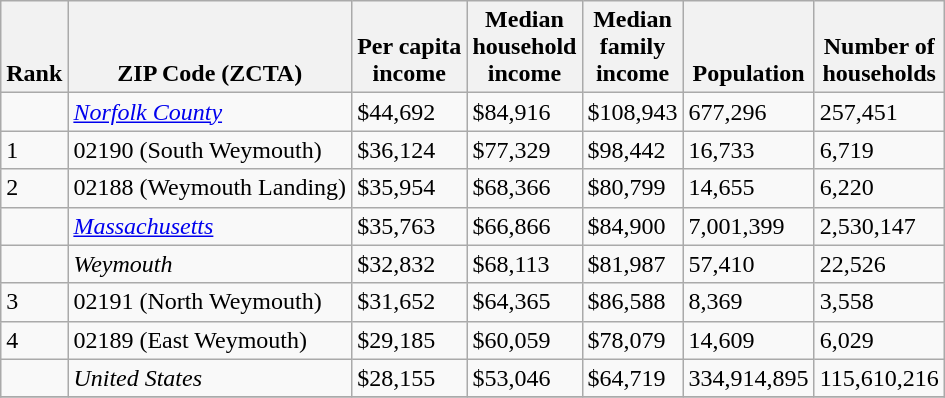<table class="wikitable sortable">
<tr valign=bottom>
<th>Rank</th>
<th>ZIP Code (ZCTA)</th>
<th>Per capita<br>income</th>
<th>Median<br>household<br>income</th>
<th>Median<br>family<br>income</th>
<th>Population</th>
<th>Number of<br>households</th>
</tr>
<tr>
<td></td>
<td><em><a href='#'>Norfolk County</a></em></td>
<td>$44,692</td>
<td>$84,916</td>
<td>$108,943</td>
<td>677,296</td>
<td>257,451</td>
</tr>
<tr>
<td>1</td>
<td>02190 (South Weymouth)</td>
<td>$36,124</td>
<td>$77,329</td>
<td>$98,442</td>
<td>16,733</td>
<td>6,719</td>
</tr>
<tr>
<td>2</td>
<td>02188 (Weymouth Landing)</td>
<td>$35,954</td>
<td>$68,366</td>
<td>$80,799</td>
<td>14,655</td>
<td>6,220</td>
</tr>
<tr>
<td></td>
<td><em><a href='#'>Massachusetts</a></em></td>
<td>$35,763</td>
<td>$66,866</td>
<td>$84,900</td>
<td>7,001,399</td>
<td>2,530,147</td>
</tr>
<tr>
<td></td>
<td><em>Weymouth</em></td>
<td>$32,832</td>
<td>$68,113</td>
<td>$81,987</td>
<td>57,410</td>
<td>22,526</td>
</tr>
<tr>
<td>3</td>
<td>02191 (North Weymouth)</td>
<td>$31,652</td>
<td>$64,365</td>
<td>$86,588</td>
<td>8,369</td>
<td>3,558</td>
</tr>
<tr>
<td>4</td>
<td>02189 (East Weymouth)</td>
<td>$29,185</td>
<td>$60,059</td>
<td>$78,079</td>
<td>14,609</td>
<td>6,029</td>
</tr>
<tr>
<td></td>
<td><em>United States</em></td>
<td>$28,155</td>
<td>$53,046</td>
<td>$64,719</td>
<td>334,914,895</td>
<td>115,610,216</td>
</tr>
<tr>
</tr>
</table>
